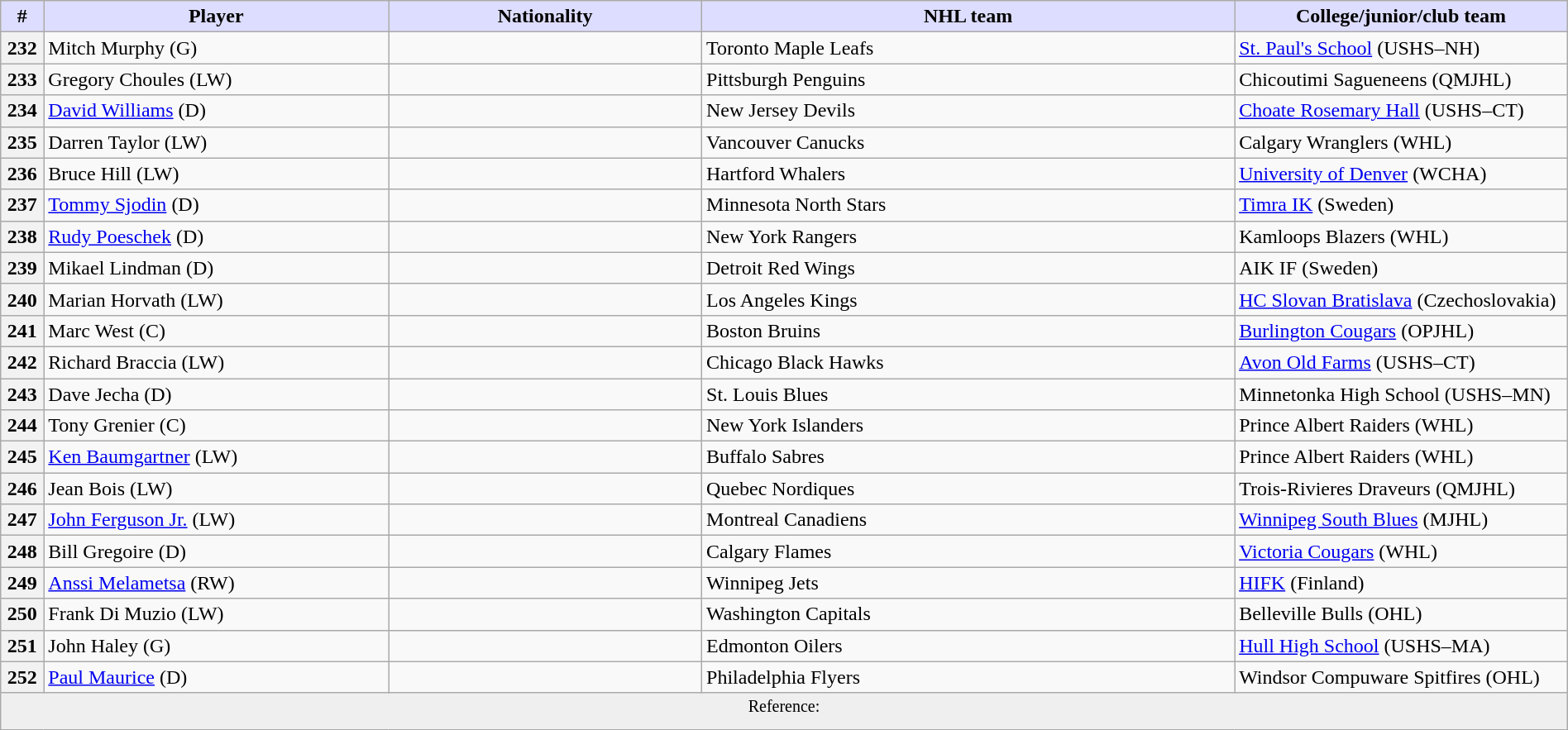<table class="wikitable" style="width: 100%">
<tr>
<th style="background:#ddf; width:2.75%;">#</th>
<th style="background:#ddf; width:22.0%;">Player</th>
<th style="background:#ddf; width:20.0%;">Nationality</th>
<th style="background:#ddf; width:34.0%;">NHL team</th>
<th style="background:#ddf; width:100.0%;">College/junior/club team</th>
</tr>
<tr>
<th>232</th>
<td>Mitch Murphy (G)</td>
<td></td>
<td>Toronto Maple Leafs</td>
<td><a href='#'>St. Paul's School</a> (USHS–NH)</td>
</tr>
<tr>
<th>233</th>
<td>Gregory Choules (LW)</td>
<td></td>
<td>Pittsburgh Penguins</td>
<td>Chicoutimi Sagueneens (QMJHL)</td>
</tr>
<tr>
<th>234</th>
<td><a href='#'>David Williams</a> (D)</td>
<td></td>
<td>New Jersey Devils</td>
<td><a href='#'>Choate Rosemary Hall</a> (USHS–CT)</td>
</tr>
<tr>
<th>235</th>
<td>Darren Taylor (LW)</td>
<td></td>
<td>Vancouver Canucks</td>
<td>Calgary Wranglers (WHL)</td>
</tr>
<tr>
<th>236</th>
<td>Bruce Hill (LW)</td>
<td></td>
<td>Hartford Whalers</td>
<td><a href='#'>University of Denver</a> (WCHA)</td>
</tr>
<tr>
<th>237</th>
<td><a href='#'>Tommy Sjodin</a> (D)</td>
<td></td>
<td>Minnesota North Stars</td>
<td><a href='#'>Timra IK</a> (Sweden)</td>
</tr>
<tr>
<th>238</th>
<td><a href='#'>Rudy Poeschek</a> (D)</td>
<td></td>
<td>New York Rangers</td>
<td>Kamloops Blazers (WHL)</td>
</tr>
<tr>
<th>239</th>
<td>Mikael Lindman (D)</td>
<td></td>
<td>Detroit Red Wings</td>
<td>AIK IF (Sweden)</td>
</tr>
<tr>
<th>240</th>
<td>Marian Horvath (LW)</td>
<td></td>
<td>Los Angeles Kings</td>
<td><a href='#'>HC Slovan Bratislava</a> (Czechoslovakia)</td>
</tr>
<tr>
<th>241</th>
<td>Marc West (C)</td>
<td></td>
<td>Boston Bruins</td>
<td><a href='#'>Burlington Cougars</a> (OPJHL)</td>
</tr>
<tr>
<th>242</th>
<td>Richard Braccia (LW)</td>
<td></td>
<td>Chicago Black Hawks</td>
<td><a href='#'>Avon Old Farms</a> (USHS–CT)</td>
</tr>
<tr>
<th>243</th>
<td>Dave Jecha (D)</td>
<td></td>
<td>St. Louis Blues</td>
<td>Minnetonka High School (USHS–MN)</td>
</tr>
<tr>
<th>244</th>
<td>Tony Grenier (C)</td>
<td></td>
<td>New York Islanders</td>
<td>Prince Albert Raiders (WHL)</td>
</tr>
<tr>
<th>245</th>
<td><a href='#'>Ken Baumgartner</a> (LW)</td>
<td></td>
<td>Buffalo Sabres</td>
<td>Prince Albert Raiders (WHL)</td>
</tr>
<tr>
<th>246</th>
<td>Jean Bois (LW)</td>
<td></td>
<td>Quebec Nordiques</td>
<td>Trois-Rivieres Draveurs (QMJHL)</td>
</tr>
<tr>
<th>247</th>
<td><a href='#'>John Ferguson Jr.</a> (LW)</td>
<td></td>
<td>Montreal Canadiens</td>
<td><a href='#'>Winnipeg South Blues</a> (MJHL)</td>
</tr>
<tr>
<th>248</th>
<td>Bill Gregoire (D)</td>
<td></td>
<td>Calgary Flames</td>
<td><a href='#'>Victoria Cougars</a> (WHL)</td>
</tr>
<tr>
<th>249</th>
<td><a href='#'>Anssi Melametsa</a> (RW)</td>
<td></td>
<td>Winnipeg Jets</td>
<td><a href='#'>HIFK</a> (Finland)</td>
</tr>
<tr>
<th>250</th>
<td>Frank Di Muzio (LW)</td>
<td></td>
<td>Washington Capitals</td>
<td>Belleville Bulls (OHL)</td>
</tr>
<tr>
<th>251</th>
<td>John Haley (G)</td>
<td></td>
<td>Edmonton Oilers</td>
<td><a href='#'>Hull High School</a> (USHS–MA)</td>
</tr>
<tr>
<th>252</th>
<td><a href='#'>Paul Maurice</a> (D)</td>
<td></td>
<td>Philadelphia Flyers</td>
<td>Windsor Compuware Spitfires (OHL)</td>
</tr>
<tr>
<td align=center colspan="6" bgcolor="#efefef"><sup>Reference:  </sup></td>
</tr>
</table>
